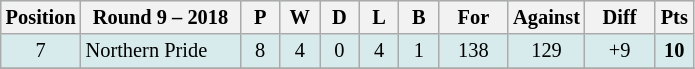<table class="wikitable" style="text-align:center; font-size:85%;">
<tr style="background: #d7ebed;">
<th width="40" abbr="Position">Position</th>
<th width="100">Round 9 – 2018</th>
<th width="20" abbr="Played">P</th>
<th width="20" abbr="Won">W</th>
<th width="20" abbr="Drawn">D</th>
<th width="20" abbr="Lost">L</th>
<th width="20" abbr="Bye">B</th>
<th width="40" abbr="Points for">For</th>
<th width="40" abbr="Points against">Against</th>
<th width="40" abbr="Points difference">Diff</th>
<th width=20 abbr="Points">Pts</th>
</tr>
<tr style="background: #d7ebed;">
<td>7</td>
<td style="text-align:left;"> Northern Pride</td>
<td>8</td>
<td>4</td>
<td>0</td>
<td>4</td>
<td>1</td>
<td>138</td>
<td>129</td>
<td>+9</td>
<td><strong>10</strong></td>
</tr>
<tr>
</tr>
</table>
